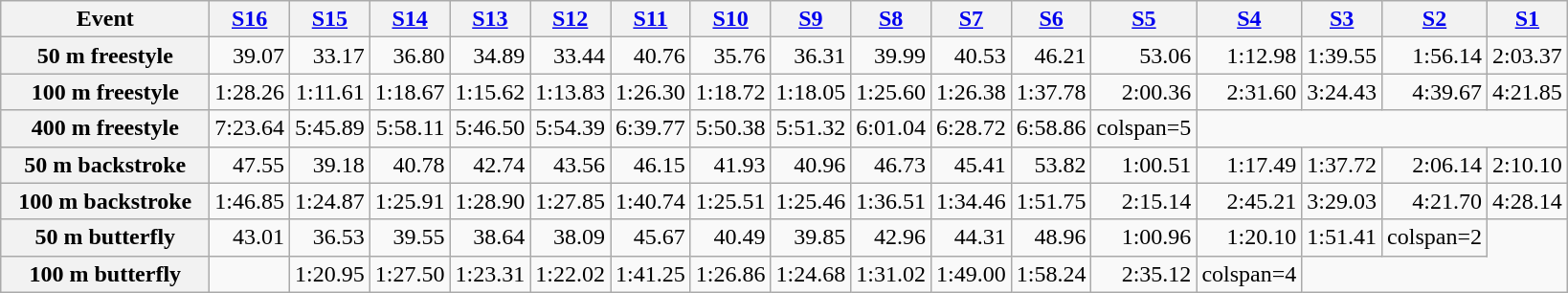<table class="wikitable plainrowheaders" style="text-align:right">
<tr>
<th scope="col" style="width:138px;">Event</th>
<th scope="col"><a href='#'>S16</a></th>
<th scope="col"><a href='#'>S15</a></th>
<th scope="col"><a href='#'>S14</a></th>
<th scope="col"><a href='#'>S13</a></th>
<th scope="col"><a href='#'>S12</a></th>
<th scope="col"><a href='#'>S11</a></th>
<th scope="col"><a href='#'>S10</a></th>
<th scope="col"><a href='#'>S9</a></th>
<th scope="col"><a href='#'>S8</a></th>
<th scope="col"><a href='#'>S7</a></th>
<th scope="col"><a href='#'>S6</a></th>
<th scope="col"><a href='#'>S5</a></th>
<th scope="col"><a href='#'>S4</a></th>
<th scope="col"><a href='#'>S3</a></th>
<th scope="col"><a href='#'>S2</a></th>
<th scope="col"><a href='#'>S1</a></th>
</tr>
<tr>
<th scope="row">50 m freestyle</th>
<td>39.07</td>
<td>33.17</td>
<td>36.80</td>
<td>34.89</td>
<td>33.44</td>
<td>40.76</td>
<td>35.76</td>
<td>36.31</td>
<td>39.99</td>
<td>40.53</td>
<td>46.21</td>
<td>53.06</td>
<td>1:12.98</td>
<td>1:39.55</td>
<td>1:56.14</td>
<td>2:03.37</td>
</tr>
<tr>
<th scope="row">100 m freestyle</th>
<td>1:28.26</td>
<td>1:11.61</td>
<td>1:18.67</td>
<td>1:15.62</td>
<td>1:13.83</td>
<td>1:26.30</td>
<td>1:18.72</td>
<td>1:18.05</td>
<td>1:25.60</td>
<td>1:26.38</td>
<td>1:37.78</td>
<td>2:00.36</td>
<td>2:31.60</td>
<td>3:24.43</td>
<td>4:39.67</td>
<td>4:21.85</td>
</tr>
<tr>
<th scope="row">400 m freestyle</th>
<td>7:23.64</td>
<td>5:45.89</td>
<td>5:58.11</td>
<td>5:46.50</td>
<td>5:54.39</td>
<td>6:39.77</td>
<td>5:50.38</td>
<td>5:51.32</td>
<td>6:01.04</td>
<td>6:28.72</td>
<td>6:58.86</td>
<td>colspan=5 </td>
</tr>
<tr>
<th scope="row">50 m backstroke</th>
<td>47.55</td>
<td>39.18</td>
<td>40.78</td>
<td>42.74</td>
<td>43.56</td>
<td>46.15</td>
<td>41.93</td>
<td>40.96</td>
<td>46.73</td>
<td>45.41</td>
<td>53.82</td>
<td>1:00.51</td>
<td>1:17.49</td>
<td>1:37.72</td>
<td>2:06.14</td>
<td>2:10.10</td>
</tr>
<tr>
<th scope="row">100 m backstroke</th>
<td>1:46.85</td>
<td>1:24.87</td>
<td>1:25.91</td>
<td>1:28.90</td>
<td>1:27.85</td>
<td>1:40.74</td>
<td>1:25.51</td>
<td>1:25.46</td>
<td>1:36.51</td>
<td>1:34.46</td>
<td>1:51.75</td>
<td>2:15.14</td>
<td>2:45.21</td>
<td>3:29.03</td>
<td>4:21.70</td>
<td>4:28.14</td>
</tr>
<tr>
<th scope="row">50 m butterfly</th>
<td>43.01</td>
<td>36.53</td>
<td>39.55</td>
<td>38.64</td>
<td>38.09</td>
<td>45.67</td>
<td>40.49</td>
<td>39.85</td>
<td>42.96</td>
<td>44.31</td>
<td>48.96</td>
<td>1:00.96</td>
<td>1:20.10</td>
<td>1:51.41</td>
<td>colspan=2 </td>
</tr>
<tr>
<th scope="row">100 m butterfly</th>
<td></td>
<td>1:20.95</td>
<td>1:27.50</td>
<td>1:23.31</td>
<td>1:22.02</td>
<td>1:41.25</td>
<td>1:26.86</td>
<td>1:24.68</td>
<td>1:31.02</td>
<td>1:49.00</td>
<td>1:58.24</td>
<td>2:35.12</td>
<td>colspan=4 </td>
</tr>
</table>
